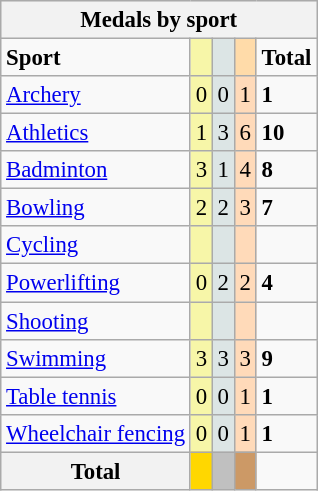<table class=wikitable style="font-size:95%; ">
<tr bgcolor=EFEFEF>
<th colspan=7><strong>Medals by sport</strong></th>
</tr>
<tr>
<td><strong>Sport</strong></td>
<td bgcolor=F7F6A8></td>
<td bgcolor=DCE5E5></td>
<td bgcolor=FFDBA9></td>
<td><strong>Total</strong></td>
</tr>
<tr>
<td><a href='#'>Archery</a></td>
<td bgcolor=F7F6A8>0</td>
<td bgcolor=DCE5E5>0</td>
<td bgcolor=FFDAB9>1</td>
<td><strong>1</strong></td>
</tr>
<tr>
<td><a href='#'>Athletics</a></td>
<td bgcolor=F7F6A8>1</td>
<td bgcolor=DCE5E5>3</td>
<td bgcolor=FFDAB9>6</td>
<td><strong>10</strong></td>
</tr>
<tr>
<td><a href='#'>Badminton</a></td>
<td bgcolor=F7F6A8>3</td>
<td bgcolor=DCE5E5>1</td>
<td bgcolor=FFDAB9>4</td>
<td><strong>8</strong></td>
</tr>
<tr>
<td><a href='#'>Bowling</a></td>
<td bgcolor=F7F6A8>2</td>
<td bgcolor=DCE5E5>2</td>
<td bgcolor=FFDAB9>3</td>
<td><strong>7</strong></td>
</tr>
<tr>
<td><a href='#'>Cycling</a></td>
<td bgcolor=F7F6A8></td>
<td bgcolor=DCE5E5></td>
<td bgcolor=FFDAB9></td>
<td></td>
</tr>
<tr>
<td><a href='#'>Powerlifting</a></td>
<td bgcolor=F7F6A8>0</td>
<td bgcolor=DCE5E5>2</td>
<td bgcolor=FFDAB9>2</td>
<td><strong>4</strong></td>
</tr>
<tr>
<td><a href='#'>Shooting</a></td>
<td bgcolor=F7F6A8></td>
<td bgcolor=DCE5E5></td>
<td bgcolor=FFDAB9></td>
<td></td>
</tr>
<tr>
<td><a href='#'>Swimming</a></td>
<td bgcolor=F7F6A8>3</td>
<td bgcolor=DCE5E5>3</td>
<td bgcolor=FFDAB9>3</td>
<td><strong>9</strong></td>
</tr>
<tr>
<td><a href='#'>Table tennis</a></td>
<td bgcolor=F7F6A8>0</td>
<td bgcolor=DCE5E5>0</td>
<td bgcolor=FFDAB9>1</td>
<td><strong>1</strong></td>
</tr>
<tr>
<td><a href='#'>Wheelchair fencing</a></td>
<td bgcolor=F7F6A8>0</td>
<td bgcolor=DCE5E5>0</td>
<td bgcolor=FFDAB9>1</td>
<td><strong>1</strong></td>
</tr>
<tr>
<th><strong>Total</strong></th>
<td style="background:gold;"></td>
<td style="background:silver;"></td>
<td style="background:#c96;"></td>
<td></td>
</tr>
</table>
